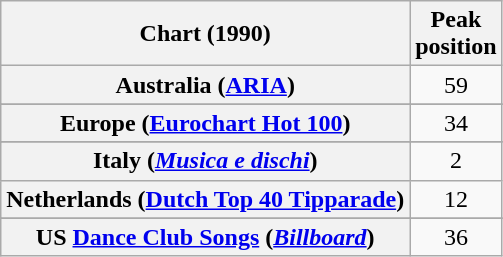<table class="wikitable sortable plainrowheaders" style="text-align:center">
<tr>
<th scope="col">Chart (1990)</th>
<th scope="col">Peak<br>position</th>
</tr>
<tr>
<th scope="row">Australia (<a href='#'>ARIA</a>)</th>
<td>59</td>
</tr>
<tr>
</tr>
<tr>
</tr>
<tr>
<th scope="row">Europe (<a href='#'>Eurochart Hot 100</a>)</th>
<td>34</td>
</tr>
<tr>
</tr>
<tr>
</tr>
<tr>
<th scope="row">Italy (<em><a href='#'>Musica e dischi</a></em>)</th>
<td>2</td>
</tr>
<tr>
<th scope="row">Netherlands (<a href='#'>Dutch Top 40 Tipparade</a>)</th>
<td>12</td>
</tr>
<tr>
</tr>
<tr>
</tr>
<tr>
</tr>
<tr>
</tr>
<tr>
</tr>
<tr>
<th scope="row">US <a href='#'>Dance Club Songs</a> (<em><a href='#'>Billboard</a></em>)</th>
<td>36</td>
</tr>
</table>
